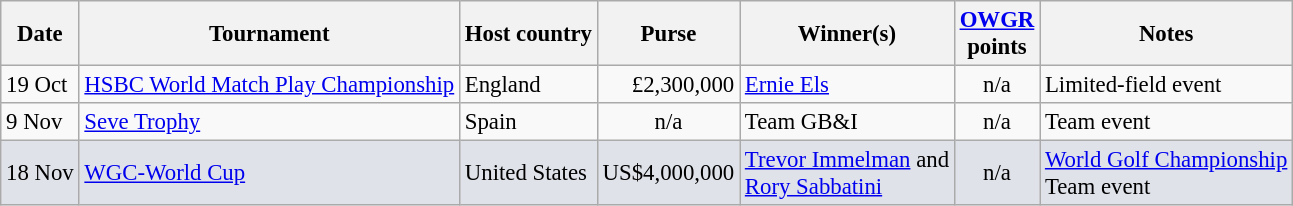<table class="wikitable" style="font-size:95%">
<tr>
<th>Date</th>
<th>Tournament</th>
<th>Host country</th>
<th>Purse</th>
<th>Winner(s)</th>
<th><a href='#'>OWGR</a><br>points</th>
<th>Notes</th>
</tr>
<tr>
<td>19 Oct</td>
<td><a href='#'>HSBC World Match Play Championship</a></td>
<td>England</td>
<td align=right>£2,300,000</td>
<td> <a href='#'>Ernie Els</a></td>
<td align=center>n/a</td>
<td>Limited-field event</td>
</tr>
<tr>
<td>9 Nov</td>
<td><a href='#'>Seve Trophy</a></td>
<td>Spain</td>
<td align=center>n/a</td>
<td> Team GB&I</td>
<td align=center>n/a</td>
<td>Team event</td>
</tr>
<tr style="background:#dfe2e9;">
<td>18 Nov</td>
<td><a href='#'>WGC-World Cup</a></td>
<td>United States</td>
<td align=right>US$4,000,000</td>
<td> <a href='#'>Trevor Immelman</a> and<br> <a href='#'>Rory Sabbatini</a></td>
<td align=center>n/a</td>
<td><a href='#'>World Golf Championship</a><br>Team event</td>
</tr>
</table>
